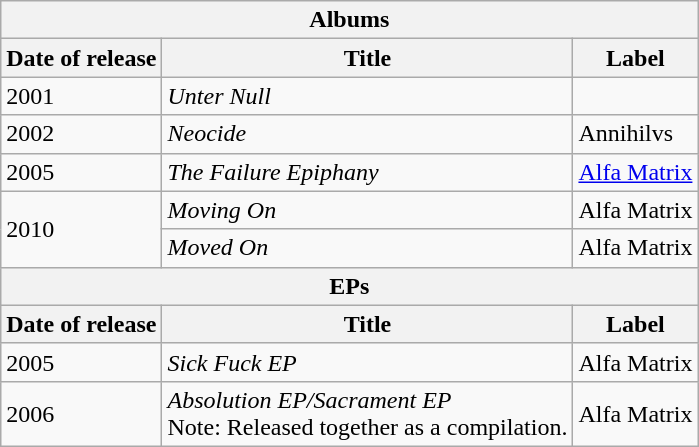<table class="wikitable">
<tr>
<th colspan="3">Albums</th>
</tr>
<tr>
<th>Date of release</th>
<th>Title</th>
<th>Label</th>
</tr>
<tr>
<td>2001</td>
<td><em>Unter Null</em></td>
<td></td>
</tr>
<tr>
<td>2002</td>
<td><em>Neocide</em></td>
<td>Annihilvs</td>
</tr>
<tr>
<td>2005</td>
<td><em>The Failure Epiphany</em></td>
<td><a href='#'>Alfa Matrix</a></td>
</tr>
<tr>
<td rowspan="2">2010</td>
<td><em>Moving On</em></td>
<td>Alfa Matrix</td>
</tr>
<tr>
<td><em>Moved On</em></td>
<td>Alfa Matrix</td>
</tr>
<tr>
<th colspan="3">EPs</th>
</tr>
<tr>
<th>Date of release</th>
<th>Title</th>
<th>Label</th>
</tr>
<tr>
<td>2005</td>
<td><em>Sick Fuck EP</em></td>
<td>Alfa Matrix</td>
</tr>
<tr>
<td>2006</td>
<td><em>Absolution EP/Sacrament EP</em><br>Note: Released together as a compilation.</td>
<td>Alfa Matrix</td>
</tr>
</table>
